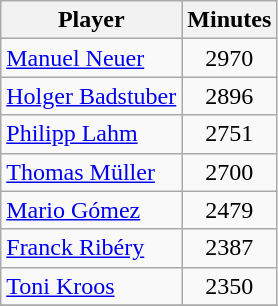<table class="wikitable">
<tr>
<th>Player</th>
<th>Minutes</th>
</tr>
<tr>
<td> <a href='#'>Manuel Neuer</a></td>
<td align=center>2970</td>
</tr>
<tr>
<td> <a href='#'>Holger Badstuber</a></td>
<td align=center>2896</td>
</tr>
<tr>
<td> <a href='#'>Philipp Lahm</a></td>
<td align=center>2751</td>
</tr>
<tr>
<td> <a href='#'>Thomas Müller</a></td>
<td align=center>2700</td>
</tr>
<tr>
<td> <a href='#'>Mario Gómez</a></td>
<td align=center>2479</td>
</tr>
<tr>
<td> <a href='#'>Franck Ribéry</a></td>
<td align=center>2387</td>
</tr>
<tr>
<td> <a href='#'>Toni Kroos</a></td>
<td align=center>2350</td>
</tr>
<tr>
</tr>
</table>
